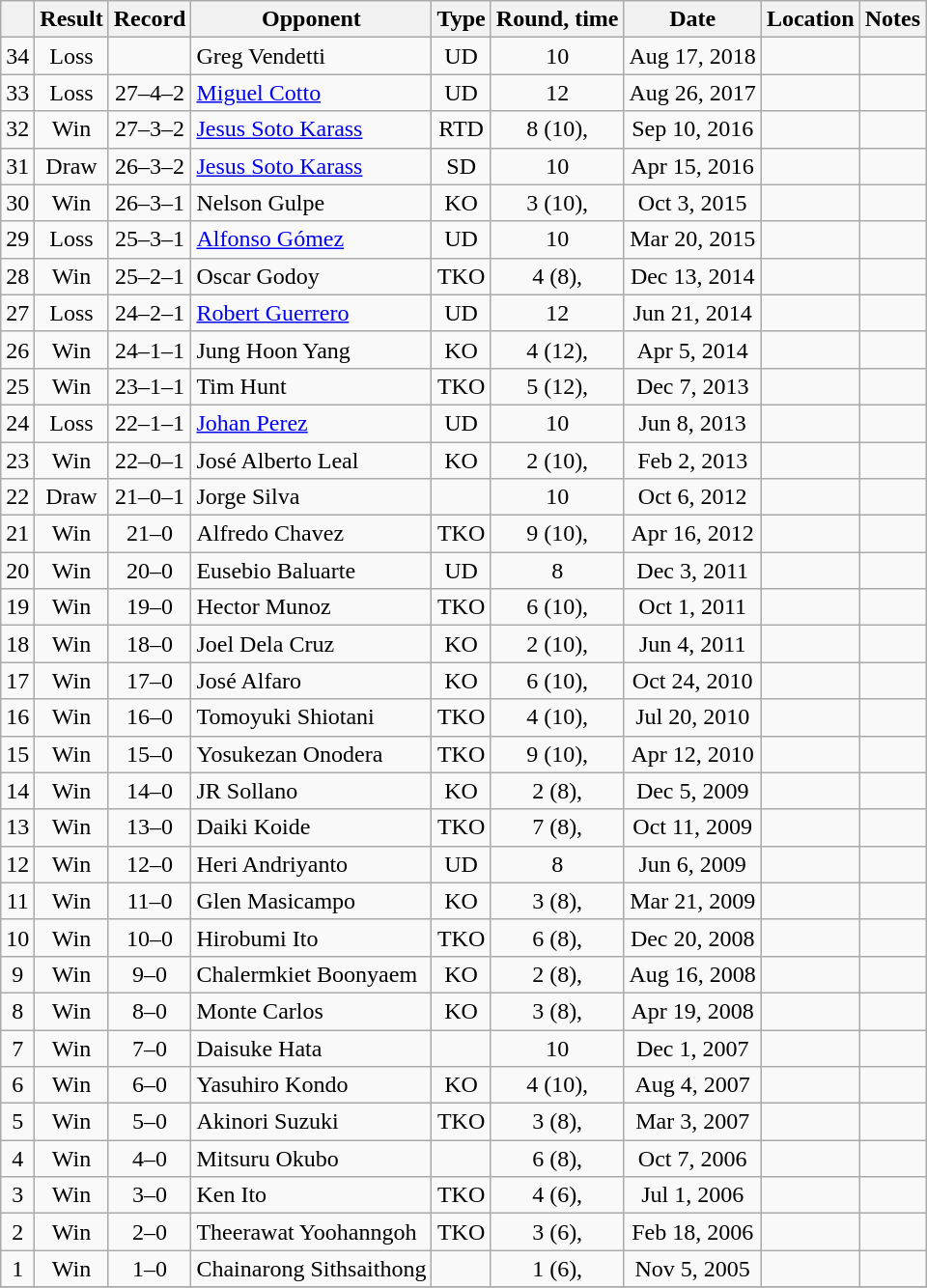<table class="wikitable" style="text-align:center">
<tr>
<th></th>
<th>Result</th>
<th>Record</th>
<th>Opponent</th>
<th>Type</th>
<th>Round, time</th>
<th>Date</th>
<th>Location</th>
<th>Notes</th>
</tr>
<tr>
<td>34</td>
<td>Loss</td>
<td></td>
<td style="text-align:left;">Greg Vendetti</td>
<td>UD</td>
<td>10</td>
<td>Aug 17, 2018</td>
<td style="text-align:left;"></td>
<td></td>
</tr>
<tr>
<td>33</td>
<td>Loss</td>
<td>27–4–2</td>
<td style="text-align:left;"><a href='#'>Miguel Cotto</a></td>
<td>UD</td>
<td>12</td>
<td>Aug 26, 2017</td>
<td style="text-align:left;"></td>
<td style="text-align:left;"></td>
</tr>
<tr>
<td>32</td>
<td>Win</td>
<td>27–3–2</td>
<td style="text-align:left;"><a href='#'>Jesus Soto Karass</a></td>
<td>RTD</td>
<td>8 (10), </td>
<td>Sep 10, 2016</td>
<td style="text-align:left;"></td>
<td></td>
</tr>
<tr>
<td>31</td>
<td>Draw</td>
<td>26–3–2</td>
<td style="text-align:left;"><a href='#'>Jesus Soto Karass</a></td>
<td>SD</td>
<td>10</td>
<td>Apr 15, 2016</td>
<td style="text-align:left;"></td>
<td></td>
</tr>
<tr>
<td>30</td>
<td>Win</td>
<td>26–3–1</td>
<td style="text-align:left;">Nelson Gulpe</td>
<td>KO</td>
<td>3 (10), </td>
<td>Oct 3, 2015</td>
<td style="text-align:left;"></td>
<td></td>
</tr>
<tr>
<td>29</td>
<td>Loss</td>
<td>25–3–1</td>
<td style="text-align:left;"><a href='#'>Alfonso Gómez</a></td>
<td>UD</td>
<td>10</td>
<td>Mar 20, 2015</td>
<td style="text-align:left;"></td>
<td></td>
</tr>
<tr>
<td>28</td>
<td>Win</td>
<td>25–2–1</td>
<td style="text-align:left;">Oscar Godoy</td>
<td>TKO</td>
<td>4 (8), </td>
<td>Dec 13, 2014</td>
<td style="text-align:left;"></td>
<td></td>
</tr>
<tr>
<td>27</td>
<td>Loss</td>
<td>24–2–1</td>
<td style="text-align:left;"><a href='#'>Robert Guerrero</a></td>
<td>UD</td>
<td>12</td>
<td>Jun 21, 2014</td>
<td style="text-align:left;"></td>
<td></td>
</tr>
<tr>
<td>26</td>
<td>Win</td>
<td>24–1–1</td>
<td style="text-align:left;">Jung Hoon Yang</td>
<td>KO</td>
<td>4 (12), </td>
<td>Apr 5, 2014</td>
<td style="text-align:left;"></td>
<td style="text-align:left;"></td>
</tr>
<tr>
<td>25</td>
<td>Win</td>
<td>23–1–1</td>
<td style="text-align:left;">Tim Hunt</td>
<td>TKO</td>
<td>5 (12), </td>
<td>Dec 7, 2013</td>
<td style="text-align:left;"></td>
<td style="text-align:left;"></td>
</tr>
<tr>
<td>24</td>
<td>Loss</td>
<td>22–1–1</td>
<td style="text-align:left;"><a href='#'>Johan Perez</a></td>
<td>UD</td>
<td>10</td>
<td>Jun 8, 2013</td>
<td style="text-align:left;"></td>
<td style="text-align:left;"></td>
</tr>
<tr>
<td>23</td>
<td>Win</td>
<td>22–0–1</td>
<td style="text-align:left;">José Alberto Leal</td>
<td>KO</td>
<td>2 (10), </td>
<td>Feb 2, 2013</td>
<td style="text-align:left;"></td>
<td></td>
</tr>
<tr>
<td>22</td>
<td>Draw</td>
<td>21–0–1</td>
<td style="text-align:left;">Jorge Silva</td>
<td></td>
<td>10</td>
<td>Oct 6, 2012</td>
<td style="text-align:left;"></td>
<td></td>
</tr>
<tr>
<td>21</td>
<td>Win</td>
<td>21–0</td>
<td style="text-align:left;">Alfredo Chavez</td>
<td>TKO</td>
<td>9 (10), </td>
<td>Apr 16, 2012</td>
<td style="text-align:left;"></td>
<td></td>
</tr>
<tr>
<td>20</td>
<td>Win</td>
<td>20–0</td>
<td style="text-align:left;">Eusebio Baluarte</td>
<td>UD</td>
<td>8</td>
<td>Dec 3, 2011</td>
<td style="text-align:left;"></td>
<td></td>
</tr>
<tr>
<td>19</td>
<td>Win</td>
<td>19–0</td>
<td style="text-align:left;">Hector Munoz</td>
<td>TKO</td>
<td>6 (10), </td>
<td>Oct 1, 2011</td>
<td style="text-align:left;"></td>
<td></td>
</tr>
<tr>
<td>18</td>
<td>Win</td>
<td>18–0</td>
<td style="text-align:left;">Joel Dela Cruz</td>
<td>KO</td>
<td>2 (10), </td>
<td>Jun 4, 2011</td>
<td style="text-align:left;"></td>
<td></td>
</tr>
<tr>
<td>17</td>
<td>Win</td>
<td>17–0</td>
<td style="text-align:left;">José Alfaro</td>
<td>KO</td>
<td>6 (10), </td>
<td>Oct 24, 2010</td>
<td style="text-align:left;"></td>
<td></td>
</tr>
<tr>
<td>16</td>
<td>Win</td>
<td>16–0</td>
<td style="text-align:left;">Tomoyuki Shiotani</td>
<td>TKO</td>
<td>4 (10), </td>
<td>Jul 20, 2010</td>
<td style="text-align:left;"></td>
<td style="text-align:left;"></td>
</tr>
<tr>
<td>15</td>
<td>Win</td>
<td>15–0</td>
<td style="text-align:left;">Yosukezan Onodera</td>
<td>TKO</td>
<td>9 (10), </td>
<td>Apr 12, 2010</td>
<td style="text-align:left;"></td>
<td style="text-align:left;"></td>
</tr>
<tr>
<td>14</td>
<td>Win</td>
<td>14–0</td>
<td style="text-align:left;">JR Sollano</td>
<td>KO</td>
<td>2 (8), </td>
<td>Dec 5, 2009</td>
<td style="text-align:left;"></td>
<td></td>
</tr>
<tr>
<td>13</td>
<td>Win</td>
<td>13–0</td>
<td style="text-align:left;">Daiki Koide</td>
<td>TKO</td>
<td>7 (8), </td>
<td>Oct 11, 2009</td>
<td style="text-align:left;"></td>
<td></td>
</tr>
<tr>
<td>12</td>
<td>Win</td>
<td>12–0</td>
<td style="text-align:left;">Heri Andriyanto</td>
<td>UD</td>
<td>8</td>
<td>Jun 6, 2009</td>
<td style="text-align:left;"></td>
<td></td>
</tr>
<tr>
<td>11</td>
<td>Win</td>
<td>11–0</td>
<td style="text-align:left;">Glen Masicampo</td>
<td>KO</td>
<td>3 (8), </td>
<td>Mar 21, 2009</td>
<td style="text-align:left;"></td>
<td></td>
</tr>
<tr>
<td>10</td>
<td>Win</td>
<td>10–0</td>
<td style="text-align:left;">Hirobumi Ito</td>
<td>TKO</td>
<td>6 (8), </td>
<td>Dec 20, 2008</td>
<td style="text-align:left;"></td>
<td></td>
</tr>
<tr>
<td>9</td>
<td>Win</td>
<td>9–0</td>
<td style="text-align:left;">Chalermkiet Boonyaem</td>
<td>KO</td>
<td>2 (8), </td>
<td>Aug 16, 2008</td>
<td style="text-align:left;"></td>
<td></td>
</tr>
<tr>
<td>8</td>
<td>Win</td>
<td>8–0</td>
<td style="text-align:left;">Monte Carlos</td>
<td>KO</td>
<td>3 (8), </td>
<td>Apr 19, 2008</td>
<td style="text-align:left;"></td>
<td></td>
</tr>
<tr>
<td>7</td>
<td>Win</td>
<td>7–0</td>
<td style="text-align:left;">Daisuke Hata</td>
<td></td>
<td>10</td>
<td>Dec 1, 2007</td>
<td style="text-align:left;"></td>
<td></td>
</tr>
<tr>
<td>6</td>
<td>Win</td>
<td>6–0</td>
<td style="text-align:left;">Yasuhiro Kondo</td>
<td>KO</td>
<td>4 (10), </td>
<td>Aug 4, 2007</td>
<td style="text-align:left;"></td>
<td></td>
</tr>
<tr>
<td>5</td>
<td>Win</td>
<td>5–0</td>
<td style="text-align:left;">Akinori Suzuki</td>
<td>TKO</td>
<td>3 (8), </td>
<td>Mar 3, 2007</td>
<td style="text-align:left;"></td>
<td></td>
</tr>
<tr>
<td>4</td>
<td>Win</td>
<td>4–0</td>
<td style="text-align:left;">Mitsuru Okubo</td>
<td></td>
<td>6 (8), </td>
<td>Oct 7, 2006</td>
<td style="text-align:left;"></td>
<td></td>
</tr>
<tr>
<td>3</td>
<td>Win</td>
<td>3–0</td>
<td style="text-align:left;">Ken Ito</td>
<td>TKO</td>
<td>4 (6), </td>
<td>Jul 1, 2006</td>
<td style="text-align:left;"></td>
<td></td>
</tr>
<tr>
<td>2</td>
<td>Win</td>
<td>2–0</td>
<td style="text-align:left;">Theerawat Yoohanngoh</td>
<td>TKO</td>
<td>3 (6), </td>
<td>Feb 18, 2006</td>
<td style="text-align:left;"></td>
<td></td>
</tr>
<tr>
<td>1</td>
<td>Win</td>
<td>1–0</td>
<td style="text-align:left;">Chainarong Sithsaithong</td>
<td></td>
<td>1 (6), </td>
<td>Nov 5, 2005</td>
<td style="text-align:left;"></td>
<td style="text-align:left;"></td>
</tr>
<tr>
</tr>
</table>
